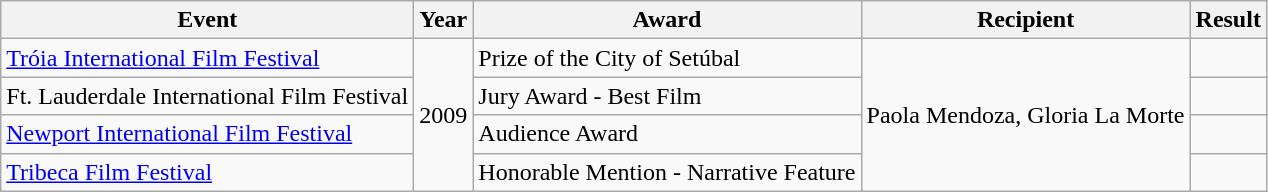<table class="wikitable">
<tr>
<th>Event</th>
<th>Year</th>
<th>Award</th>
<th>Recipient</th>
<th>Result</th>
</tr>
<tr>
<td><a href='#'>Tróia International Film Festival</a></td>
<td rowspan="4">2009</td>
<td>Prize of the City of Setúbal</td>
<td rowspan="4">Paola Mendoza, Gloria La Morte</td>
<td></td>
</tr>
<tr>
<td>Ft. Lauderdale International Film Festival</td>
<td>Jury Award - Best Film</td>
<td></td>
</tr>
<tr>
<td><a href='#'>Newport International Film Festival</a></td>
<td>Audience Award</td>
<td></td>
</tr>
<tr>
<td><a href='#'>Tribeca Film Festival</a></td>
<td>Honorable Mention - Narrative Feature</td>
<td></td>
</tr>
</table>
